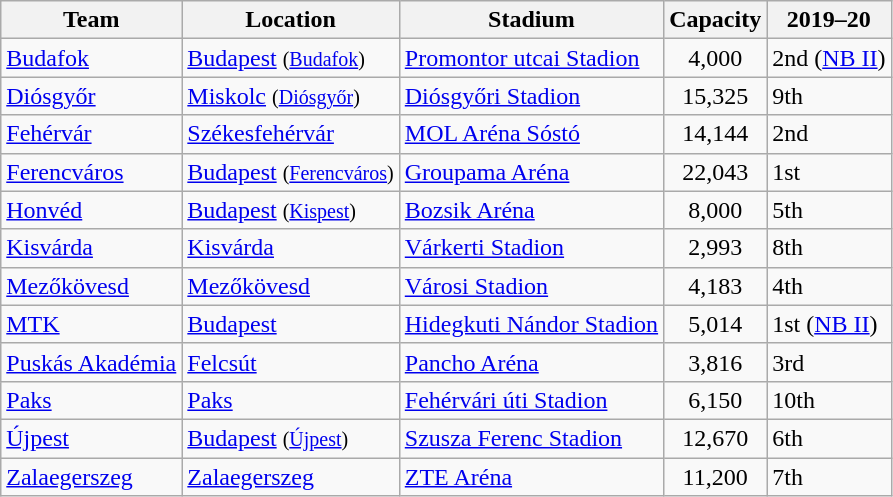<table class="wikitable sortable">
<tr>
<th>Team</th>
<th>Location</th>
<th>Stadium</th>
<th>Capacity</th>
<th data-sort-type="number">2019–20</th>
</tr>
<tr>
<td><a href='#'>Budafok</a></td>
<td><a href='#'>Budapest</a> <small>(<a href='#'>Budafok</a>)</small></td>
<td><a href='#'>Promontor utcai Stadion</a></td>
<td align="center">4,000</td>
<td>2nd (<a href='#'>NB II</a>)</td>
</tr>
<tr>
<td><a href='#'>Diósgyőr</a></td>
<td><a href='#'>Miskolc</a> <small>(<a href='#'>Diósgyőr</a>)</small></td>
<td><a href='#'>Diósgyőri Stadion</a></td>
<td align="center">15,325</td>
<td>9th</td>
</tr>
<tr>
<td><a href='#'>Fehérvár</a></td>
<td><a href='#'>Székesfehérvár</a></td>
<td><a href='#'>MOL Aréna Sóstó</a></td>
<td align="center">14,144</td>
<td>2nd</td>
</tr>
<tr>
<td><a href='#'>Ferencváros</a></td>
<td><a href='#'>Budapest</a> <small>(<a href='#'>Ferencváros</a>)</small></td>
<td><a href='#'>Groupama Aréna</a></td>
<td align="center">22,043</td>
<td>1st</td>
</tr>
<tr>
<td><a href='#'>Honvéd</a></td>
<td><a href='#'>Budapest</a> <small>(<a href='#'>Kispest</a>)</small></td>
<td><a href='#'>Bozsik Aréna</a></td>
<td align="center">8,000</td>
<td>5th</td>
</tr>
<tr>
<td><a href='#'>Kisvárda</a></td>
<td><a href='#'>Kisvárda</a></td>
<td><a href='#'>Várkerti Stadion</a></td>
<td align="center">2,993</td>
<td>8th</td>
</tr>
<tr>
<td><a href='#'>Mezőkövesd</a></td>
<td><a href='#'>Mezőkövesd</a></td>
<td><a href='#'>Városi Stadion</a></td>
<td align="center">4,183</td>
<td>4th</td>
</tr>
<tr>
<td><a href='#'>MTK</a></td>
<td><a href='#'>Budapest</a></td>
<td><a href='#'>Hidegkuti Nándor Stadion</a></td>
<td align="center">5,014</td>
<td>1st (<a href='#'>NB II</a>)</td>
</tr>
<tr>
<td><a href='#'>Puskás Akadémia</a></td>
<td><a href='#'>Felcsút</a></td>
<td><a href='#'>Pancho Aréna</a></td>
<td align="center">3,816</td>
<td>3rd</td>
</tr>
<tr>
<td><a href='#'>Paks</a></td>
<td><a href='#'>Paks</a></td>
<td><a href='#'>Fehérvári úti Stadion</a></td>
<td align="center">6,150</td>
<td>10th</td>
</tr>
<tr>
<td><a href='#'>Újpest</a></td>
<td><a href='#'>Budapest</a> <small>(<a href='#'>Újpest</a>)</small></td>
<td><a href='#'>Szusza Ferenc Stadion</a></td>
<td align="center">12,670</td>
<td>6th</td>
</tr>
<tr>
<td><a href='#'>Zalaegerszeg</a></td>
<td><a href='#'>Zalaegerszeg</a></td>
<td><a href='#'>ZTE Aréna</a></td>
<td align="center">11,200</td>
<td>7th</td>
</tr>
</table>
